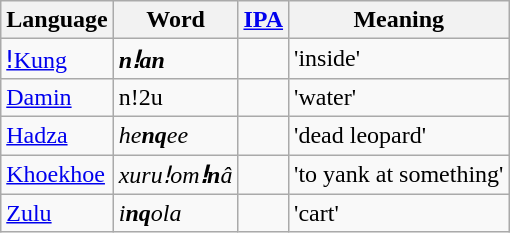<table class="wikitable">
<tr>
<th>Language</th>
<th>Word</th>
<th><a href='#'>IPA</a></th>
<th>Meaning</th>
</tr>
<tr>
<td><a href='#'>ǃKung</a></td>
<td><strong><em>nǃ<strong>an<em></td>
<td align=center>  </td>
<td>'inside'</td>
</tr>
<tr>
<td><a href='#'>Damin</a></td>
<td></em></strong>n!2</strong>u</em></td>
<td align=center>  </td>
<td>'water'</td>
</tr>
<tr>
<td><a href='#'>Hadza</a></td>
<td><em>he<strong>nq</strong>ee</em></td>
<td align=center>  </td>
<td>'dead leopard'</td>
</tr>
<tr>
<td><a href='#'>Khoekhoe</a></td>
<td><em>xuruǃom<strong>ǃn</strong>â</em></td>
<td align=center>  </td>
<td>'to yank at something'</td>
</tr>
<tr>
<td><a href='#'>Zulu</a></td>
<td><em>i<strong>nq</strong>ola</em></td>
<td align=center>  </td>
<td>'cart'</td>
</tr>
</table>
